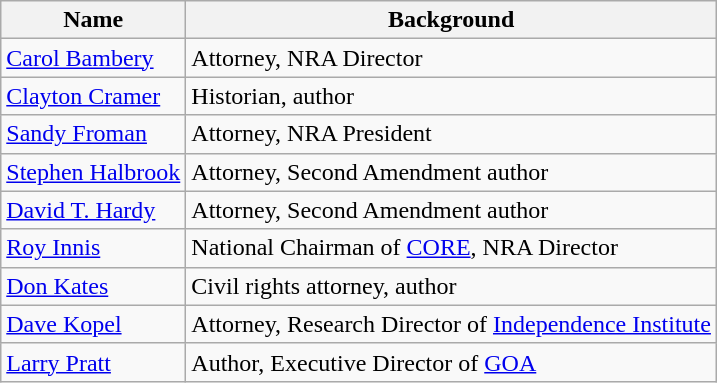<table class="wikitable">
<tr>
<th>Name</th>
<th>Background</th>
</tr>
<tr>
<td><a href='#'>Carol Bambery</a></td>
<td>Attorney, NRA Director</td>
</tr>
<tr>
<td><a href='#'>Clayton Cramer</a></td>
<td>Historian, author</td>
</tr>
<tr>
<td><a href='#'>Sandy Froman</a></td>
<td>Attorney, NRA President</td>
</tr>
<tr>
<td><a href='#'>Stephen Halbrook</a></td>
<td>Attorney, Second Amendment author</td>
</tr>
<tr>
<td><a href='#'>David T. Hardy</a></td>
<td>Attorney, Second Amendment author</td>
</tr>
<tr>
<td><a href='#'>Roy Innis</a></td>
<td>National Chairman of <a href='#'>CORE</a>, NRA Director</td>
</tr>
<tr>
<td><a href='#'>Don Kates</a></td>
<td>Civil rights attorney, author</td>
</tr>
<tr>
<td><a href='#'>Dave Kopel</a></td>
<td>Attorney, Research Director of <a href='#'>Independence Institute</a></td>
</tr>
<tr>
<td><a href='#'>Larry Pratt</a></td>
<td>Author, Executive Director of <a href='#'>GOA</a></td>
</tr>
</table>
